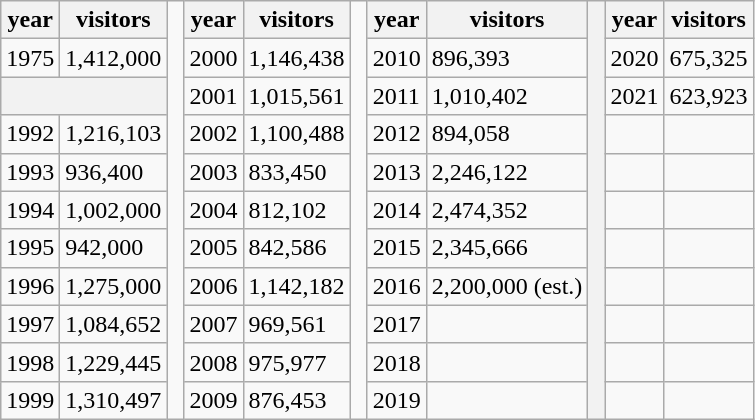<table - class="wikitable">
<tr>
<th>year</th>
<th>visitors</th>
<th rowspan="11"  style="background:transparent"> </th>
<th>year</th>
<th>visitors</th>
<th rowspan="11"  style="background:transparent"> </th>
<th>year</th>
<th>visitors</th>
<th rowspan="11"> </th>
<th>year</th>
<th>visitors</th>
</tr>
<tr>
<td>1975</td>
<td>1,412,000</td>
<td>2000</td>
<td>1,146,438</td>
<td>2010</td>
<td>896,393</td>
<td>2020</td>
<td>675,325</td>
</tr>
<tr>
<th colspan="2"></th>
<td>2001</td>
<td>1,015,561</td>
<td>2011</td>
<td>1,010,402</td>
<td>2021</td>
<td>623,923</td>
</tr>
<tr>
<td>1992</td>
<td>1,216,103</td>
<td>2002</td>
<td>1,100,488</td>
<td>2012</td>
<td>894,058</td>
<td></td>
<td></td>
</tr>
<tr>
<td>1993</td>
<td>936,400</td>
<td>2003</td>
<td>833,450</td>
<td>2013</td>
<td>2,246,122</td>
<td></td>
<td></td>
</tr>
<tr>
<td>1994</td>
<td>1,002,000</td>
<td>2004</td>
<td>812,102</td>
<td>2014</td>
<td>2,474,352</td>
<td></td>
<td></td>
</tr>
<tr>
<td>1995</td>
<td>942,000</td>
<td>2005</td>
<td>842,586</td>
<td>2015</td>
<td>2,345,666</td>
<td></td>
<td></td>
</tr>
<tr>
<td>1996</td>
<td>1,275,000</td>
<td>2006</td>
<td>1,142,182</td>
<td>2016</td>
<td>2,200,000 (est.)</td>
<td></td>
<td></td>
</tr>
<tr>
<td>1997</td>
<td>1,084,652</td>
<td>2007</td>
<td>969,561</td>
<td>2017</td>
<td></td>
<td></td>
<td></td>
</tr>
<tr>
<td>1998</td>
<td>1,229,445</td>
<td>2008</td>
<td>975,977</td>
<td>2018</td>
<td></td>
<td></td>
<td></td>
</tr>
<tr>
<td>1999</td>
<td>1,310,497</td>
<td>2009</td>
<td>876,453</td>
<td>2019</td>
<td></td>
<td></td>
<td></td>
</tr>
</table>
